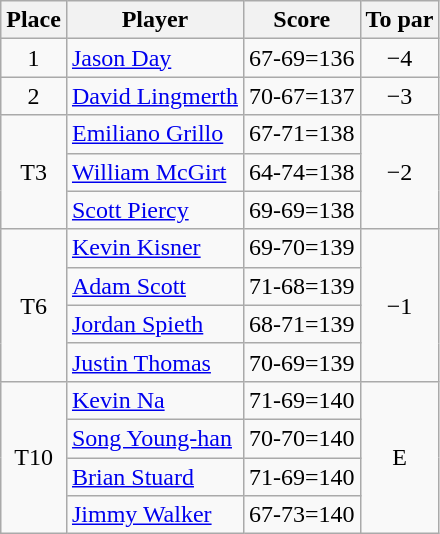<table class="wikitable">
<tr>
<th>Place</th>
<th>Player</th>
<th>Score</th>
<th>To par</th>
</tr>
<tr>
<td align=center>1</td>
<td> <a href='#'>Jason Day</a></td>
<td>67-69=136</td>
<td align=center>−4</td>
</tr>
<tr>
<td align=center>2</td>
<td> <a href='#'>David Lingmerth</a></td>
<td>70-67=137</td>
<td align=center>−3</td>
</tr>
<tr>
<td rowspan=3 align=center>T3</td>
<td> <a href='#'>Emiliano Grillo</a></td>
<td>67-71=138</td>
<td rowspan=3 align=center>−2</td>
</tr>
<tr>
<td> <a href='#'>William McGirt</a></td>
<td>64-74=138</td>
</tr>
<tr>
<td> <a href='#'>Scott Piercy</a></td>
<td>69-69=138</td>
</tr>
<tr>
<td rowspan=4 align=center>T6</td>
<td> <a href='#'>Kevin Kisner</a></td>
<td>69-70=139</td>
<td rowspan=4 align=center>−1</td>
</tr>
<tr>
<td> <a href='#'>Adam Scott</a></td>
<td>71-68=139</td>
</tr>
<tr>
<td> <a href='#'>Jordan Spieth</a></td>
<td>68-71=139</td>
</tr>
<tr>
<td> <a href='#'>Justin Thomas</a></td>
<td>70-69=139</td>
</tr>
<tr>
<td rowspan=4 align=center>T10</td>
<td> <a href='#'>Kevin Na</a></td>
<td>71-69=140</td>
<td rowspan=4 align=center>E</td>
</tr>
<tr>
<td> <a href='#'>Song Young-han</a></td>
<td>70-70=140</td>
</tr>
<tr>
<td> <a href='#'>Brian Stuard</a></td>
<td>71-69=140</td>
</tr>
<tr>
<td> <a href='#'>Jimmy Walker</a></td>
<td>67-73=140</td>
</tr>
</table>
